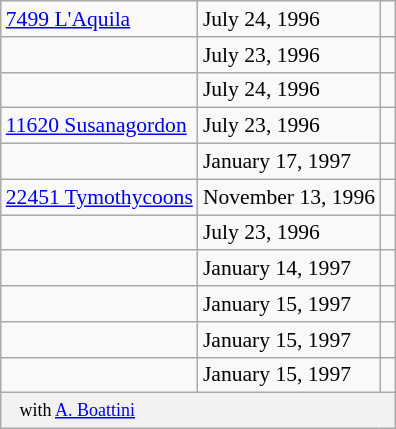<table class="wikitable floatright" style="font-size: 0.9em;">
<tr>
<td><a href='#'>7499 L'Aquila</a></td>
<td>July 24, 1996</td>
<td> </td>
</tr>
<tr>
<td></td>
<td>July 23, 1996</td>
<td> </td>
</tr>
<tr>
<td></td>
<td>July 24, 1996</td>
<td> </td>
</tr>
<tr>
<td><a href='#'>11620 Susanagordon</a></td>
<td>July 23, 1996</td>
<td> </td>
</tr>
<tr>
<td></td>
<td>January 17, 1997</td>
<td> </td>
</tr>
<tr>
<td><a href='#'>22451 Tymothycoons</a></td>
<td>November 13, 1996</td>
<td> </td>
</tr>
<tr>
<td></td>
<td>July 23, 1996</td>
<td> </td>
</tr>
<tr>
<td></td>
<td>January 14, 1997</td>
<td> </td>
</tr>
<tr>
<td></td>
<td>January 15, 1997</td>
<td> </td>
</tr>
<tr>
<td></td>
<td>January 15, 1997</td>
<td> </td>
</tr>
<tr>
<td></td>
<td>January 15, 1997</td>
<td> </td>
</tr>
<tr>
<th colspan=3 style="font-size: smaller; font-weight: normal; text-align: left; padding: 4px 12px;"> with <a href='#'>A. Boattini</a></th>
</tr>
</table>
